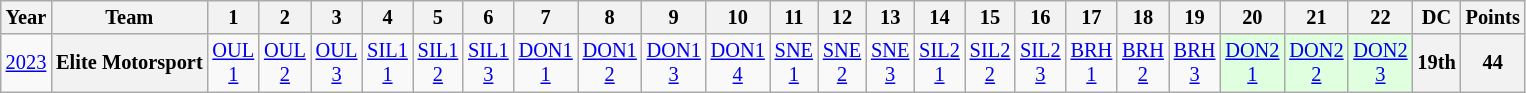<table class="wikitable" style="text-align:center; font-size:85%">
<tr>
<th>Year</th>
<th>Team</th>
<th>1</th>
<th>2</th>
<th>3</th>
<th>4</th>
<th>5</th>
<th>6</th>
<th>7</th>
<th>8</th>
<th>9</th>
<th>10</th>
<th>11</th>
<th>12</th>
<th>13</th>
<th>14</th>
<th>15</th>
<th>16</th>
<th>17</th>
<th>18</th>
<th>19</th>
<th>20</th>
<th>21</th>
<th>22</th>
<th>DC</th>
<th>Points</th>
</tr>
<tr>
<td><a href='#'>2023</a></td>
<th nowrap>Elite Motorsport</th>
<td style="background:#;"><a href='#'>OUL<br>1</a></td>
<td style="background:#;"><a href='#'>OUL<br>2</a></td>
<td style="background:#;"><a href='#'>OUL<br>3</a></td>
<td style="background:#;"><a href='#'>SIL1<br>1</a></td>
<td style="background:#;"><a href='#'>SIL1<br>2</a></td>
<td style="background:#;"><a href='#'>SIL1<br>3</a></td>
<td style="background:#;"><a href='#'>DON1<br>1</a></td>
<td style="background:#;"><a href='#'>DON1<br>2</a></td>
<td style="background:#;"><a href='#'>DON1<br>3</a></td>
<td style="background:#;"><a href='#'>DON1<br>4</a></td>
<td style="background:#;"><a href='#'>SNE<br>1</a></td>
<td style="background:#;"><a href='#'>SNE<br>2</a></td>
<td style="background:#;"><a href='#'>SNE<br>3</a></td>
<td style="background:#;"><a href='#'>SIL2<br>1</a></td>
<td style="background:#;"><a href='#'>SIL2<br>2</a></td>
<td style="background:#;"><a href='#'>SIL2<br>3</a></td>
<td style="background:#;"><a href='#'>BRH<br>1</a></td>
<td style="background:#;"><a href='#'>BRH<br>2</a></td>
<td style="background:#;"><a href='#'>BRH<br>3</a></td>
<td style="background:#DFFFDF;"><a href='#'>DON2<br>1</a><br></td>
<td style="background:#DFFFDF;"><a href='#'>DON2<br>2</a><br></td>
<td style="background:#DFFFDF;"><a href='#'>DON2<br>3</a><br></td>
<th>19th</th>
<th>44</th>
</tr>
</table>
